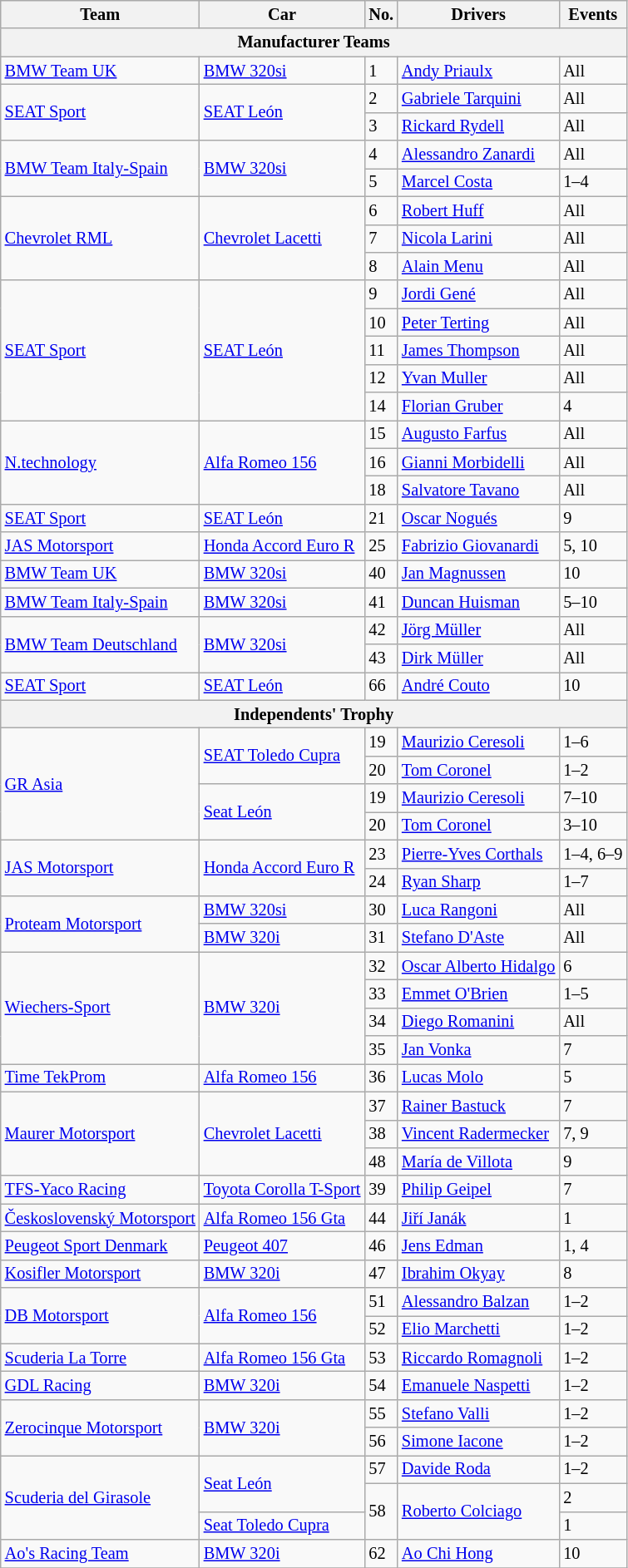<table class="wikitable" style="font-size: 85%">
<tr>
<th>Team</th>
<th>Car</th>
<th>No.</th>
<th>Drivers</th>
<th>Events</th>
</tr>
<tr>
<th colspan=5>Manufacturer Teams</th>
</tr>
<tr>
<td> <a href='#'>BMW Team UK</a></td>
<td><a href='#'>BMW 320si</a></td>
<td>1</td>
<td> <a href='#'>Andy Priaulx</a></td>
<td>All</td>
</tr>
<tr>
<td rowspan="2"> <a href='#'>SEAT Sport</a></td>
<td rowspan="2"><a href='#'>SEAT León</a></td>
<td>2</td>
<td> <a href='#'>Gabriele Tarquini</a></td>
<td>All</td>
</tr>
<tr>
<td>3</td>
<td> <a href='#'>Rickard Rydell</a></td>
<td>All</td>
</tr>
<tr>
<td rowspan="2"> <a href='#'>BMW Team Italy-Spain</a></td>
<td rowspan="2"><a href='#'>BMW 320si</a></td>
<td>4</td>
<td> <a href='#'>Alessandro Zanardi</a></td>
<td>All</td>
</tr>
<tr>
<td>5</td>
<td> <a href='#'>Marcel Costa</a></td>
<td>1–4</td>
</tr>
<tr>
<td rowspan="3"> <a href='#'>Chevrolet RML</a></td>
<td rowspan="3"><a href='#'>Chevrolet Lacetti</a></td>
<td>6</td>
<td> <a href='#'>Robert Huff</a></td>
<td>All</td>
</tr>
<tr>
<td>7</td>
<td> <a href='#'>Nicola Larini</a></td>
<td>All</td>
</tr>
<tr>
<td>8</td>
<td> <a href='#'>Alain Menu</a></td>
<td>All</td>
</tr>
<tr>
<td rowspan="5"> <a href='#'>SEAT Sport</a></td>
<td rowspan="5"><a href='#'>SEAT León</a></td>
<td>9</td>
<td> <a href='#'>Jordi Gené</a></td>
<td>All</td>
</tr>
<tr>
<td>10</td>
<td> <a href='#'>Peter Terting</a></td>
<td>All</td>
</tr>
<tr>
<td>11</td>
<td> <a href='#'>James Thompson</a></td>
<td>All</td>
</tr>
<tr>
<td>12</td>
<td> <a href='#'>Yvan Muller</a></td>
<td>All</td>
</tr>
<tr>
<td>14</td>
<td> <a href='#'>Florian Gruber</a></td>
<td>4</td>
</tr>
<tr>
<td rowspan="3"> <a href='#'>N.technology</a></td>
<td rowspan="3"><a href='#'>Alfa Romeo 156</a></td>
<td>15</td>
<td> <a href='#'>Augusto Farfus</a></td>
<td>All</td>
</tr>
<tr>
<td>16</td>
<td> <a href='#'>Gianni Morbidelli</a></td>
<td>All</td>
</tr>
<tr>
<td>18</td>
<td> <a href='#'>Salvatore Tavano</a></td>
<td>All</td>
</tr>
<tr>
<td> <a href='#'>SEAT Sport</a></td>
<td><a href='#'>SEAT León</a></td>
<td>21</td>
<td> <a href='#'>Oscar Nogués</a></td>
<td>9</td>
</tr>
<tr>
<td> <a href='#'>JAS Motorsport</a></td>
<td><a href='#'>Honda Accord Euro R</a></td>
<td>25</td>
<td> <a href='#'>Fabrizio Giovanardi</a></td>
<td>5, 10</td>
</tr>
<tr>
<td> <a href='#'>BMW Team UK</a></td>
<td><a href='#'>BMW 320si</a></td>
<td>40</td>
<td> <a href='#'>Jan Magnussen</a></td>
<td>10</td>
</tr>
<tr>
<td> <a href='#'>BMW Team Italy-Spain</a></td>
<td><a href='#'>BMW 320si</a></td>
<td>41</td>
<td> <a href='#'>Duncan Huisman</a></td>
<td>5–10</td>
</tr>
<tr>
<td rowspan="2"> <a href='#'>BMW Team Deutschland</a></td>
<td rowspan="2"><a href='#'>BMW 320si</a></td>
<td>42</td>
<td> <a href='#'>Jörg Müller</a></td>
<td>All</td>
</tr>
<tr>
<td>43</td>
<td> <a href='#'>Dirk Müller</a></td>
<td>All</td>
</tr>
<tr>
<td> <a href='#'>SEAT Sport</a></td>
<td><a href='#'>SEAT León</a></td>
<td>66</td>
<td> <a href='#'>André Couto</a></td>
<td>10</td>
</tr>
<tr>
<th colspan=5>Independents' Trophy</th>
</tr>
<tr>
<td rowspan="4"> <a href='#'>GR Asia</a></td>
<td rowspan="2"><a href='#'>SEAT Toledo Cupra</a></td>
<td>19</td>
<td> <a href='#'>Maurizio Ceresoli</a></td>
<td>1–6</td>
</tr>
<tr>
<td>20</td>
<td> <a href='#'>Tom Coronel</a></td>
<td>1–2</td>
</tr>
<tr>
<td rowspan="2"><a href='#'>Seat León</a></td>
<td>19</td>
<td> <a href='#'>Maurizio Ceresoli</a></td>
<td>7–10</td>
</tr>
<tr>
<td>20</td>
<td> <a href='#'>Tom Coronel</a></td>
<td>3–10</td>
</tr>
<tr>
<td rowspan="2"> <a href='#'>JAS Motorsport</a></td>
<td rowspan="2"><a href='#'>Honda Accord Euro R</a></td>
<td>23</td>
<td> <a href='#'>Pierre-Yves Corthals</a></td>
<td>1–4, 6–9</td>
</tr>
<tr>
<td>24</td>
<td> <a href='#'>Ryan Sharp</a></td>
<td>1–7</td>
</tr>
<tr>
<td rowspan="2"> <a href='#'>Proteam Motorsport</a></td>
<td><a href='#'>BMW 320si</a></td>
<td>30</td>
<td> <a href='#'>Luca Rangoni</a></td>
<td>All</td>
</tr>
<tr>
<td><a href='#'>BMW 320i</a></td>
<td>31</td>
<td> <a href='#'>Stefano D'Aste</a></td>
<td>All</td>
</tr>
<tr>
<td rowspan="4"> <a href='#'>Wiechers-Sport</a></td>
<td rowspan="4"><a href='#'>BMW 320i</a></td>
<td>32</td>
<td> <a href='#'>Oscar Alberto Hidalgo</a></td>
<td>6</td>
</tr>
<tr>
<td>33</td>
<td> <a href='#'>Emmet O'Brien</a></td>
<td>1–5</td>
</tr>
<tr>
<td>34</td>
<td> <a href='#'>Diego Romanini</a></td>
<td>All</td>
</tr>
<tr>
<td>35</td>
<td> <a href='#'>Jan Vonka</a></td>
<td>7</td>
</tr>
<tr>
<td> <a href='#'>Time TekProm</a></td>
<td><a href='#'>Alfa Romeo 156</a></td>
<td>36</td>
<td> <a href='#'>Lucas Molo</a></td>
<td>5</td>
</tr>
<tr>
<td rowspan="3"> <a href='#'>Maurer Motorsport</a></td>
<td rowspan="3"><a href='#'>Chevrolet Lacetti</a></td>
<td>37</td>
<td> <a href='#'>Rainer Bastuck</a></td>
<td>7</td>
</tr>
<tr>
<td>38</td>
<td> <a href='#'>Vincent Radermecker</a></td>
<td>7, 9</td>
</tr>
<tr>
<td>48</td>
<td> <a href='#'>María de Villota</a></td>
<td>9</td>
</tr>
<tr>
<td> <a href='#'>TFS-Yaco Racing</a></td>
<td><a href='#'>Toyota Corolla T-Sport</a></td>
<td>39</td>
<td> <a href='#'>Philip Geipel</a></td>
<td>7</td>
</tr>
<tr>
<td> <a href='#'>Československý Motorsport</a></td>
<td><a href='#'>Alfa Romeo 156 Gta</a></td>
<td>44</td>
<td> <a href='#'>Jiří Janák</a></td>
<td>1</td>
</tr>
<tr>
<td> <a href='#'>Peugeot Sport Denmark</a></td>
<td><a href='#'>Peugeot 407</a></td>
<td>46</td>
<td> <a href='#'>Jens Edman</a></td>
<td>1, 4</td>
</tr>
<tr>
<td> <a href='#'>Kosifler Motorsport</a></td>
<td><a href='#'>BMW 320i</a></td>
<td>47</td>
<td> <a href='#'>Ibrahim Okyay</a></td>
<td>8</td>
</tr>
<tr>
<td rowspan="2"> <a href='#'>DB Motorsport</a></td>
<td rowspan="2"><a href='#'>Alfa Romeo 156</a></td>
<td>51</td>
<td> <a href='#'>Alessandro Balzan</a></td>
<td>1–2</td>
</tr>
<tr>
<td>52</td>
<td> <a href='#'>Elio Marchetti</a></td>
<td>1–2</td>
</tr>
<tr>
<td> <a href='#'>Scuderia La Torre</a></td>
<td><a href='#'>Alfa Romeo 156 Gta</a></td>
<td>53</td>
<td> <a href='#'>Riccardo Romagnoli</a></td>
<td>1–2</td>
</tr>
<tr>
<td> <a href='#'>GDL Racing</a></td>
<td><a href='#'>BMW 320i</a></td>
<td>54</td>
<td> <a href='#'>Emanuele Naspetti</a></td>
<td>1–2</td>
</tr>
<tr>
<td rowspan="2"> <a href='#'>Zerocinque Motorsport</a></td>
<td rowspan="2"><a href='#'>BMW 320i</a></td>
<td>55</td>
<td> <a href='#'>Stefano Valli</a></td>
<td>1–2</td>
</tr>
<tr>
<td>56</td>
<td> <a href='#'>Simone Iacone</a></td>
<td>1–2</td>
</tr>
<tr>
<td rowspan="3"> <a href='#'>Scuderia del Girasole</a></td>
<td rowspan="2"><a href='#'>Seat León</a></td>
<td>57</td>
<td> <a href='#'>Davide Roda</a></td>
<td>1–2</td>
</tr>
<tr>
<td rowspan="2">58</td>
<td rowspan="2"> <a href='#'>Roberto Colciago</a></td>
<td>2</td>
</tr>
<tr>
<td><a href='#'>Seat Toledo Cupra</a></td>
<td>1</td>
</tr>
<tr>
<td> <a href='#'>Ao's Racing Team</a></td>
<td><a href='#'>BMW 320i</a></td>
<td>62</td>
<td> <a href='#'>Ao Chi Hong</a></td>
<td>10</td>
</tr>
<tr>
</tr>
</table>
